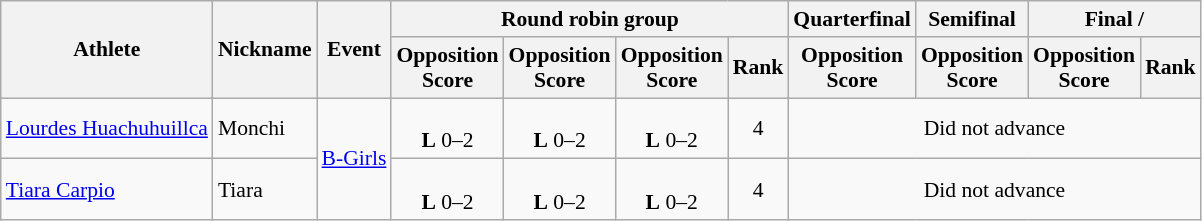<table class=wikitable style=font-size:90%;text-align:center>
<tr>
<th rowspan="2">Athlete</th>
<th rowspan="2">Nickname</th>
<th rowspan="2">Event</th>
<th colspan="4">Round robin group</th>
<th>Quarterfinal</th>
<th>Semifinal</th>
<th colspan="2">Final / </th>
</tr>
<tr>
<th>Opposition<br>Score</th>
<th>Opposition<br>Score</th>
<th>Opposition<br>Score</th>
<th>Rank</th>
<th>Opposition<br>Score</th>
<th>Opposition<br>Score</th>
<th>Opposition<br>Score</th>
<th>Rank</th>
</tr>
<tr>
<td align=left><a href='#'>Lourdes Huachuhuillca⁣</a></td>
<td align=left>Monchi</td>
<td align=left rowspan=2><a href='#'>B-Girls</a></td>
<td><br> <strong>L</strong> 0–2</td>
<td><br> <strong>L</strong> 0–2</td>
<td><br><strong>L</strong> 0–2</td>
<td>4</td>
<td colspan=4>Did not advance</td>
</tr>
<tr>
<td align=left><a href='#'>Tiara Carpio⁣</a></td>
<td align=left>Tiara</td>
<td><br><strong>L</strong> 0–2</td>
<td><br><strong>L</strong> 0–2</td>
<td><br><strong>L</strong> 0–2</td>
<td>4</td>
<td colspan=4>Did not advance</td>
</tr>
</table>
